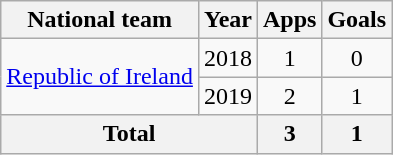<table class=wikitable style=text-align:center>
<tr>
<th>National team</th>
<th>Year</th>
<th>Apps</th>
<th>Goals</th>
</tr>
<tr>
<td rowspan="2"><a href='#'>Republic of Ireland</a></td>
<td>2018</td>
<td>1</td>
<td>0</td>
</tr>
<tr>
<td>2019</td>
<td>2</td>
<td>1</td>
</tr>
<tr>
<th colspan="2">Total</th>
<th>3</th>
<th>1</th>
</tr>
</table>
